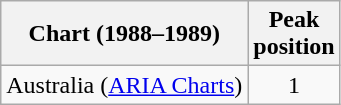<table class="wikitable">
<tr>
<th>Chart (1988–1989)</th>
<th>Peak<br>position</th>
</tr>
<tr>
<td>Australia (<a href='#'>ARIA Charts</a>)</td>
<td style="text-align:center;">1</td>
</tr>
</table>
